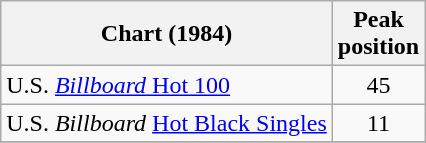<table class="wikitable">
<tr>
<th>Chart (1984)</th>
<th>Peak<br>position</th>
</tr>
<tr>
<td>U.S. <a href='#'><em>Billboard</em> Hot 100</a></td>
<td align="center">45</td>
</tr>
<tr>
<td>U.S. <em>Billboard</em> <a href='#'>Hot Black Singles</a></td>
<td align="center">11</td>
</tr>
<tr>
</tr>
</table>
